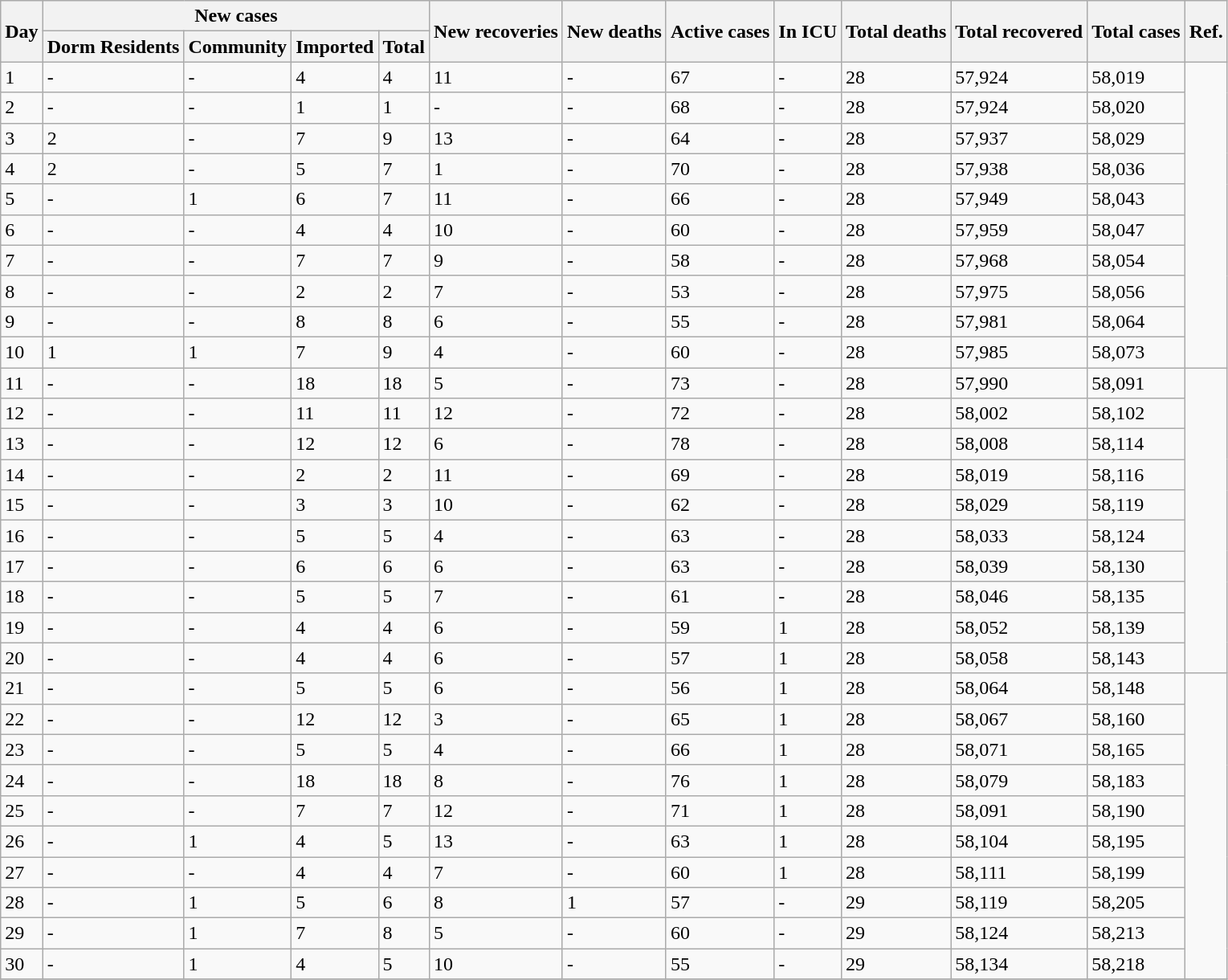<table class="wikitable">
<tr>
<th rowspan="2">Day</th>
<th colspan="4">New cases</th>
<th rowspan="2">New recoveries</th>
<th rowspan="2">New deaths</th>
<th rowspan="2">Active cases</th>
<th rowspan="2">In ICU</th>
<th rowspan="2">Total deaths</th>
<th rowspan="2">Total recovered</th>
<th rowspan="2">Total cases</th>
<th rowspan="2">Ref.</th>
</tr>
<tr>
<th>Dorm Residents</th>
<th>Community</th>
<th>Imported</th>
<th>Total</th>
</tr>
<tr>
<td>1</td>
<td>-</td>
<td>-</td>
<td>4</td>
<td>4</td>
<td>11</td>
<td>-</td>
<td>67</td>
<td>-</td>
<td>28</td>
<td>57,924</td>
<td>58,019</td>
<td rowspan="10"></td>
</tr>
<tr>
<td>2</td>
<td>-</td>
<td>-</td>
<td>1</td>
<td>1</td>
<td>-</td>
<td>-</td>
<td>68</td>
<td>-</td>
<td>28</td>
<td>57,924</td>
<td>58,020</td>
</tr>
<tr>
<td>3</td>
<td>2</td>
<td>-</td>
<td>7</td>
<td>9</td>
<td>13</td>
<td>-</td>
<td>64</td>
<td>-</td>
<td>28</td>
<td>57,937</td>
<td>58,029</td>
</tr>
<tr>
<td>4</td>
<td>2</td>
<td>-</td>
<td>5</td>
<td>7</td>
<td>1</td>
<td>-</td>
<td>70</td>
<td>-</td>
<td>28</td>
<td>57,938</td>
<td>58,036</td>
</tr>
<tr>
<td>5</td>
<td>-</td>
<td>1</td>
<td>6</td>
<td>7</td>
<td>11</td>
<td>-</td>
<td>66</td>
<td>-</td>
<td>28</td>
<td>57,949</td>
<td>58,043</td>
</tr>
<tr>
<td>6</td>
<td>-</td>
<td>-</td>
<td>4</td>
<td>4</td>
<td>10</td>
<td>-</td>
<td>60</td>
<td>-</td>
<td>28</td>
<td>57,959</td>
<td>58,047</td>
</tr>
<tr>
<td>7</td>
<td>-</td>
<td>-</td>
<td>7</td>
<td>7</td>
<td>9</td>
<td>-</td>
<td>58</td>
<td>-</td>
<td>28</td>
<td>57,968</td>
<td>58,054</td>
</tr>
<tr>
<td>8</td>
<td>-</td>
<td>-</td>
<td>2</td>
<td>2</td>
<td>7</td>
<td>-</td>
<td>53</td>
<td>-</td>
<td>28</td>
<td>57,975</td>
<td>58,056</td>
</tr>
<tr>
<td>9</td>
<td>-</td>
<td>-</td>
<td>8</td>
<td>8</td>
<td>6</td>
<td>-</td>
<td>55</td>
<td>-</td>
<td>28</td>
<td>57,981</td>
<td>58,064</td>
</tr>
<tr>
<td>10</td>
<td>1</td>
<td>1</td>
<td>7</td>
<td>9</td>
<td>4</td>
<td>-</td>
<td>60</td>
<td>-</td>
<td>28</td>
<td>57,985</td>
<td>58,073</td>
</tr>
<tr>
<td>11</td>
<td>-</td>
<td>-</td>
<td>18</td>
<td>18</td>
<td>5</td>
<td>-</td>
<td>73</td>
<td>-</td>
<td>28</td>
<td>57,990</td>
<td>58,091</td>
<td rowspan="10"></td>
</tr>
<tr>
<td>12</td>
<td>-</td>
<td>-</td>
<td>11</td>
<td>11</td>
<td>12</td>
<td>-</td>
<td>72</td>
<td>-</td>
<td>28</td>
<td>58,002</td>
<td>58,102</td>
</tr>
<tr>
<td>13</td>
<td>-</td>
<td>-</td>
<td>12</td>
<td>12</td>
<td>6</td>
<td>-</td>
<td>78</td>
<td>-</td>
<td>28</td>
<td>58,008</td>
<td>58,114</td>
</tr>
<tr>
<td>14</td>
<td>-</td>
<td>-</td>
<td>2</td>
<td>2</td>
<td>11</td>
<td>-</td>
<td>69</td>
<td>-</td>
<td>28</td>
<td>58,019</td>
<td>58,116</td>
</tr>
<tr>
<td>15</td>
<td>-</td>
<td>-</td>
<td>3</td>
<td>3</td>
<td>10</td>
<td>-</td>
<td>62</td>
<td>-</td>
<td>28</td>
<td>58,029</td>
<td>58,119</td>
</tr>
<tr>
<td>16</td>
<td>-</td>
<td>-</td>
<td>5</td>
<td>5</td>
<td>4</td>
<td>-</td>
<td>63</td>
<td>-</td>
<td>28</td>
<td>58,033</td>
<td>58,124</td>
</tr>
<tr>
<td>17</td>
<td>-</td>
<td>-</td>
<td>6</td>
<td>6</td>
<td>6</td>
<td>-</td>
<td>63</td>
<td>-</td>
<td>28</td>
<td>58,039</td>
<td>58,130</td>
</tr>
<tr>
<td>18</td>
<td>-</td>
<td>-</td>
<td>5</td>
<td>5</td>
<td>7</td>
<td>-</td>
<td>61</td>
<td>-</td>
<td>28</td>
<td>58,046</td>
<td>58,135</td>
</tr>
<tr>
<td>19</td>
<td>-</td>
<td>-</td>
<td>4</td>
<td>4</td>
<td>6</td>
<td>-</td>
<td>59</td>
<td>1</td>
<td>28</td>
<td>58,052</td>
<td>58,139</td>
</tr>
<tr>
<td>20</td>
<td>-</td>
<td>-</td>
<td>4</td>
<td>4</td>
<td>6</td>
<td>-</td>
<td>57</td>
<td>1</td>
<td>28</td>
<td>58,058</td>
<td>58,143</td>
</tr>
<tr>
<td>21</td>
<td>-</td>
<td>-</td>
<td>5</td>
<td>5</td>
<td>6</td>
<td>-</td>
<td>56</td>
<td>1</td>
<td>28</td>
<td>58,064</td>
<td>58,148</td>
<td rowspan="10"></td>
</tr>
<tr>
<td>22</td>
<td>-</td>
<td>-</td>
<td>12</td>
<td>12</td>
<td>3</td>
<td>-</td>
<td>65</td>
<td>1</td>
<td>28</td>
<td>58,067</td>
<td>58,160</td>
</tr>
<tr>
<td>23</td>
<td>-</td>
<td>-</td>
<td>5</td>
<td>5</td>
<td>4</td>
<td>-</td>
<td>66</td>
<td>1</td>
<td>28</td>
<td>58,071</td>
<td>58,165</td>
</tr>
<tr>
<td>24</td>
<td>-</td>
<td>-</td>
<td>18</td>
<td>18</td>
<td>8</td>
<td>-</td>
<td>76</td>
<td>1</td>
<td>28</td>
<td>58,079</td>
<td>58,183</td>
</tr>
<tr>
<td>25</td>
<td>-</td>
<td>-</td>
<td>7</td>
<td>7</td>
<td>12</td>
<td>-</td>
<td>71</td>
<td>1</td>
<td>28</td>
<td>58,091</td>
<td>58,190</td>
</tr>
<tr>
<td>26</td>
<td>-</td>
<td>1</td>
<td>4</td>
<td>5</td>
<td>13</td>
<td>-</td>
<td>63</td>
<td>1</td>
<td>28</td>
<td>58,104</td>
<td>58,195</td>
</tr>
<tr>
<td>27</td>
<td>-</td>
<td>-</td>
<td>4</td>
<td>4</td>
<td>7</td>
<td>-</td>
<td>60</td>
<td>1</td>
<td>28</td>
<td>58,111</td>
<td>58,199</td>
</tr>
<tr>
<td>28</td>
<td>-</td>
<td>1</td>
<td>5</td>
<td>6</td>
<td>8</td>
<td>1</td>
<td>57</td>
<td>-</td>
<td>29</td>
<td>58,119</td>
<td>58,205</td>
</tr>
<tr>
<td>29</td>
<td>-</td>
<td>1</td>
<td>7</td>
<td>8</td>
<td>5</td>
<td>-</td>
<td>60</td>
<td>-</td>
<td>29</td>
<td>58,124</td>
<td>58,213</td>
</tr>
<tr>
<td>30</td>
<td>-</td>
<td>1</td>
<td>4</td>
<td>5</td>
<td>10</td>
<td>-</td>
<td>55</td>
<td>-</td>
<td>29</td>
<td>58,134</td>
<td>58,218</td>
</tr>
<tr>
</tr>
</table>
